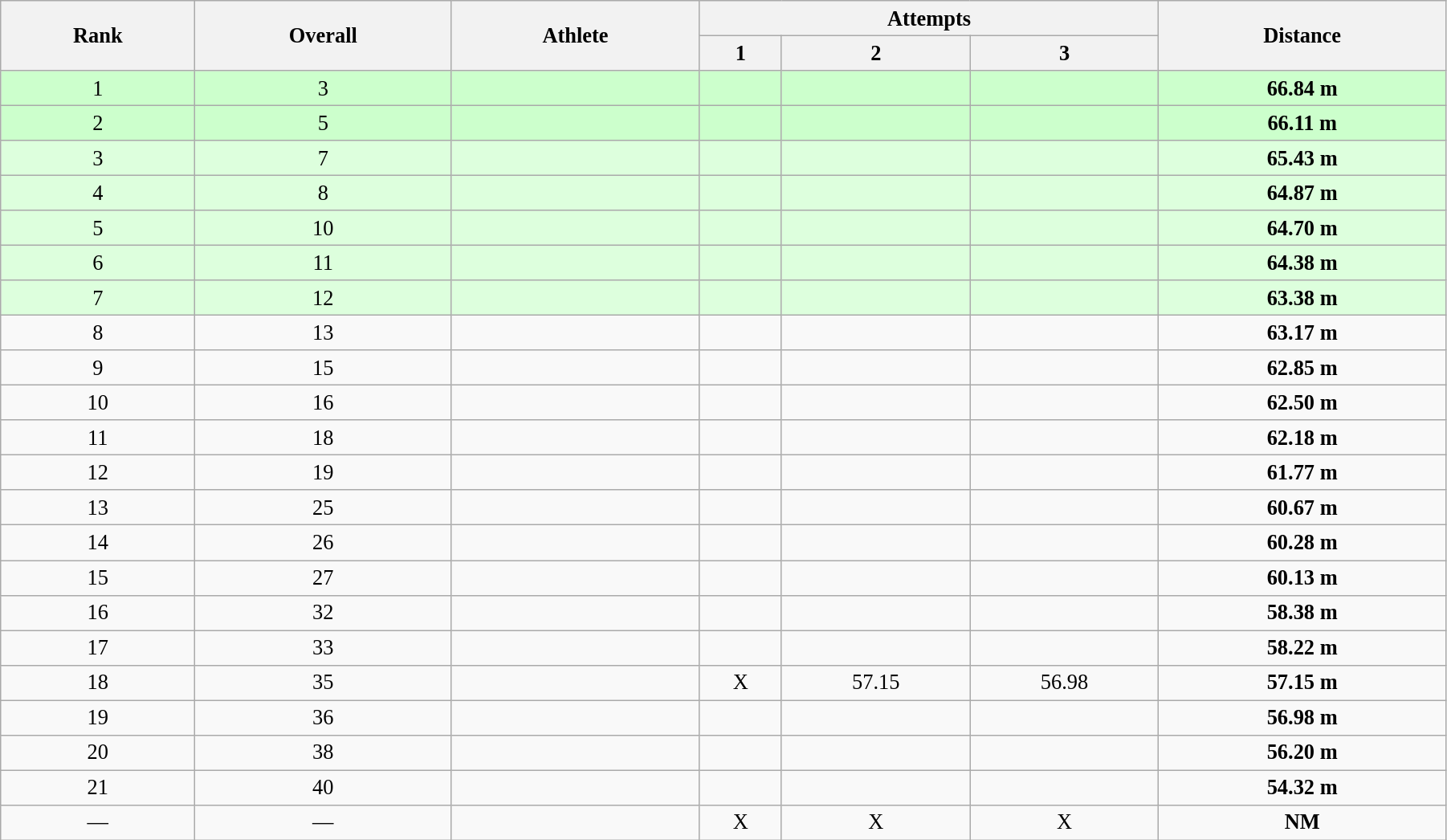<table class="wikitable" style=" text-align:center; font-size:110%;" width="95%">
<tr>
<th rowspan="2">Rank</th>
<th rowspan="2">Overall</th>
<th rowspan="2">Athlete</th>
<th colspan="3">Attempts</th>
<th rowspan="2">Distance</th>
</tr>
<tr>
<th>1</th>
<th>2</th>
<th>3</th>
</tr>
<tr style="background:#ccffcc;">
<td>1</td>
<td>3</td>
<td align=left></td>
<td></td>
<td></td>
<td></td>
<td><strong>66.84 m</strong></td>
</tr>
<tr style="background:#ccffcc;">
<td>2</td>
<td>5</td>
<td align=left></td>
<td></td>
<td></td>
<td></td>
<td><strong>66.11 m</strong></td>
</tr>
<tr style="background:#ddffdd;">
<td>3</td>
<td>7</td>
<td align=left></td>
<td></td>
<td></td>
<td></td>
<td><strong>65.43 m</strong></td>
</tr>
<tr style="background:#ddffdd;">
<td>4</td>
<td>8</td>
<td align=left></td>
<td></td>
<td></td>
<td></td>
<td><strong>64.87 m</strong></td>
</tr>
<tr style="background:#ddffdd;">
<td>5</td>
<td>10</td>
<td align=left></td>
<td></td>
<td></td>
<td></td>
<td><strong>64.70 m</strong></td>
</tr>
<tr style="background:#ddffdd;">
<td>6</td>
<td>11</td>
<td align=left></td>
<td></td>
<td></td>
<td></td>
<td><strong>64.38 m</strong></td>
</tr>
<tr style="background:#ddffdd;">
<td>7</td>
<td>12</td>
<td align=left></td>
<td></td>
<td></td>
<td></td>
<td><strong>63.38 m</strong></td>
</tr>
<tr>
<td>8</td>
<td>13</td>
<td align=left></td>
<td></td>
<td></td>
<td></td>
<td><strong>63.17 m</strong></td>
</tr>
<tr>
<td>9</td>
<td>15</td>
<td align=left></td>
<td></td>
<td></td>
<td></td>
<td><strong>62.85 m</strong></td>
</tr>
<tr>
<td>10</td>
<td>16</td>
<td align=left></td>
<td></td>
<td></td>
<td></td>
<td><strong>62.50 m</strong></td>
</tr>
<tr>
<td>11</td>
<td>18</td>
<td align=left></td>
<td></td>
<td></td>
<td></td>
<td><strong>62.18 m</strong></td>
</tr>
<tr>
<td>12</td>
<td>19</td>
<td align=left></td>
<td></td>
<td></td>
<td></td>
<td><strong>61.77 m</strong></td>
</tr>
<tr>
<td>13</td>
<td>25</td>
<td align=left></td>
<td></td>
<td></td>
<td></td>
<td><strong>60.67 m</strong></td>
</tr>
<tr>
<td>14</td>
<td>26</td>
<td align=left></td>
<td></td>
<td></td>
<td></td>
<td><strong>60.28 m</strong></td>
</tr>
<tr>
<td>15</td>
<td>27</td>
<td align=left></td>
<td></td>
<td></td>
<td></td>
<td><strong>60.13 m</strong></td>
</tr>
<tr>
<td>16</td>
<td>32</td>
<td align=left></td>
<td></td>
<td></td>
<td></td>
<td><strong>58.38 m</strong></td>
</tr>
<tr>
<td>17</td>
<td>33</td>
<td align=left></td>
<td></td>
<td></td>
<td></td>
<td><strong>58.22 m</strong></td>
</tr>
<tr>
<td>18</td>
<td>35</td>
<td align=left></td>
<td>X</td>
<td>57.15</td>
<td>56.98</td>
<td><strong>57.15 m</strong></td>
</tr>
<tr>
<td>19</td>
<td>36</td>
<td align=left></td>
<td></td>
<td></td>
<td></td>
<td><strong>56.98 m</strong></td>
</tr>
<tr>
<td>20</td>
<td>38</td>
<td align=left></td>
<td></td>
<td></td>
<td></td>
<td><strong>56.20 m</strong></td>
</tr>
<tr>
<td>21</td>
<td>40</td>
<td align=left></td>
<td></td>
<td></td>
<td></td>
<td><strong>54.32 m </strong></td>
</tr>
<tr>
<td>—</td>
<td>—</td>
<td align=left></td>
<td>X</td>
<td>X</td>
<td>X</td>
<td><strong>NM</strong></td>
</tr>
</table>
